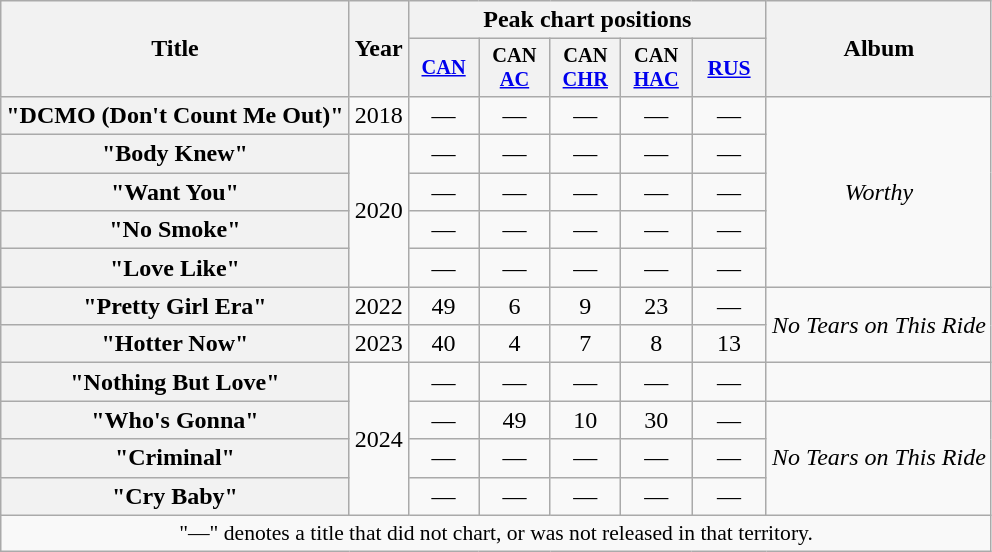<table class="wikitable plainrowheaders" style="text-align:center;">
<tr>
<th scope="col" rowspan="2">Title</th>
<th scope="col" rowspan="2">Year</th>
<th scope="col" colspan="5">Peak chart positions</th>
<th rowspan="2">Album</th>
</tr>
<tr>
<th scope="col" style="width:3em;font-size:85%"><a href='#'>CAN</a><br></th>
<th scope="col" style="width:3em;font-size:85%">CAN <a href='#'>AC</a><br></th>
<th scope="col" style="width:3em;font-size:85%">CAN <a href='#'>CHR</a><br></th>
<th scope="col" style="width:3em;font-size:85%">CAN <a href='#'>HAC</a><br></th>
<th scope="col" style="width:3em;font-size:90%;"><a href='#'>RUS</a><br></th>
</tr>
<tr>
<th scope="row">"DCMO (Don't Count Me Out)"</th>
<td>2018</td>
<td>—</td>
<td>—</td>
<td>—</td>
<td>—</td>
<td>—</td>
<td rowspan="5"><em>Worthy</em></td>
</tr>
<tr>
<th scope="row">"Body Knew"</th>
<td rowspan="4">2020</td>
<td>—</td>
<td>—</td>
<td>—</td>
<td>—</td>
<td>—</td>
</tr>
<tr>
<th scope="row">"Want You"</th>
<td>—</td>
<td>—</td>
<td>—</td>
<td>—</td>
<td>—</td>
</tr>
<tr>
<th scope="row">"No Smoke"</th>
<td>—</td>
<td>—</td>
<td>—</td>
<td>—</td>
<td>—</td>
</tr>
<tr>
<th scope="row">"Love Like"</th>
<td>—</td>
<td>—</td>
<td>—</td>
<td>—</td>
<td>—</td>
</tr>
<tr>
<th scope="row">"Pretty Girl Era"</th>
<td>2022</td>
<td>49</td>
<td>6</td>
<td>9</td>
<td>23</td>
<td>—</td>
<td rowspan="2"><em>No Tears on This Ride</em></td>
</tr>
<tr>
<th scope="row">"Hotter Now"</th>
<td>2023</td>
<td>40</td>
<td>4</td>
<td>7</td>
<td>8</td>
<td>13</td>
</tr>
<tr>
<th scope="row">"Nothing But Love"</th>
<td rowspan="4">2024</td>
<td>—</td>
<td>—</td>
<td>—</td>
<td>—</td>
<td>—</td>
<td></td>
</tr>
<tr>
<th scope="row">"Who's Gonna"</th>
<td>—</td>
<td>49</td>
<td>10</td>
<td>30</td>
<td>—</td>
<td rowspan="3"><em>No Tears on This Ride</em></td>
</tr>
<tr>
<th scope="row">"Criminal"</th>
<td>—</td>
<td>—</td>
<td>—</td>
<td>—</td>
<td>—</td>
</tr>
<tr>
<th scope="row">"Cry Baby"</th>
<td>—</td>
<td>—</td>
<td>—</td>
<td>—</td>
<td>—</td>
</tr>
<tr>
<td colspan="8" style="font-size:90%">"—" denotes a title that did not chart, or was not released in that territory.</td>
</tr>
</table>
